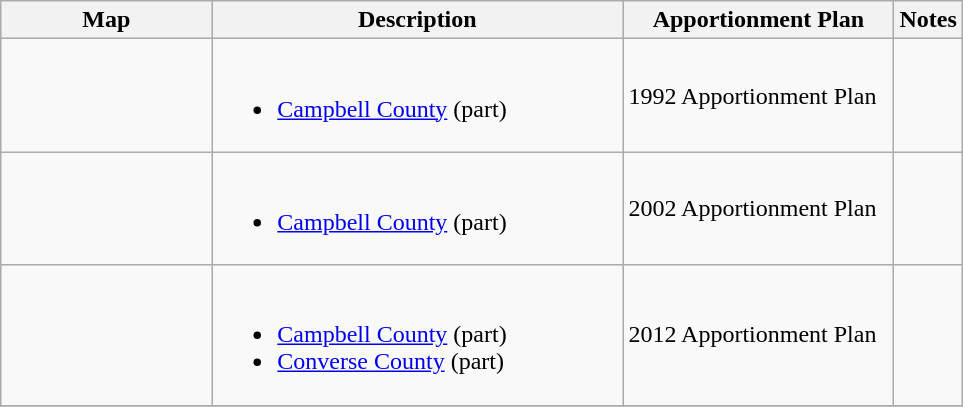<table class="wikitable sortable">
<tr>
<th style="width:100pt;">Map</th>
<th style="width:200pt;">Description</th>
<th style="width:130pt;">Apportionment Plan</th>
<th style="width:15pt;">Notes</th>
</tr>
<tr>
<td></td>
<td><br><ul><li><a href='#'>Campbell County</a> (part)</li></ul></td>
<td>1992 Apportionment Plan</td>
<td></td>
</tr>
<tr>
<td></td>
<td><br><ul><li><a href='#'>Campbell County</a> (part)</li></ul></td>
<td>2002 Apportionment Plan</td>
<td></td>
</tr>
<tr>
<td></td>
<td><br><ul><li><a href='#'>Campbell County</a> (part)</li><li><a href='#'>Converse County</a> (part)</li></ul></td>
<td>2012 Apportionment Plan</td>
<td></td>
</tr>
<tr>
</tr>
</table>
